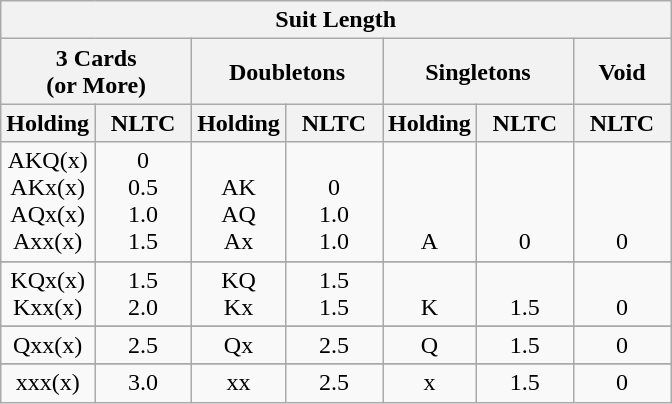<table class="wikitable">
<tr>
<th colspan=7>Suit Length</th>
</tr>
<tr>
<th colspan=2>3 Cards<br>(or More)</th>
<th colspan=2>Doubletons</th>
<th colspan=2">Singletons</th>
<th>Void</th>
</tr>
<tr>
<th width=14%>Holding</th>
<th width=14.5%>NLTC</th>
<th width=14%>Holding</th>
<th width=14.5%>NLTC</th>
<th width=14%>Holding</th>
<th width=14.5%>NLTC</th>
<th width=14.5%>NLTC</th>
</tr>
<tr align="center">
<td>AKQ(x)<br>AKx(x)<br>AQx(x)<br> Axx(x)</td>
<td>0<br>0.5<br>1.0<br>1.5</td>
<td> <br>AK<br>AQ<br>Ax</td>
<td> <br>0<br>1.0<br>1.0</td>
<td> <br> <br> <br>A</td>
<td> <br>  <br> <br> 0</td>
<td> <br> <br> <br>0</td>
</tr>
<tr>
</tr>
<tr align="center">
<td>KQx(x)<br>Kxx(x)</td>
<td>1.5<br>2.0</td>
<td>KQ<br>Kx</td>
<td>1.5<br>1.5</td>
<td> <br>K<br></td>
<td> <br>1.5</td>
<td> <br>0</td>
</tr>
<tr>
</tr>
<tr align="center">
<td>Qxx(x)</td>
<td>2.5</td>
<td>Qx</td>
<td>2.5</td>
<td>Q</td>
<td>1.5</td>
<td>0</td>
</tr>
<tr>
</tr>
<tr align="center">
<td>xxx(x)</td>
<td>3.0</td>
<td>xx</td>
<td>2.5</td>
<td>x</td>
<td>1.5</td>
<td>0</td>
</tr>
</table>
